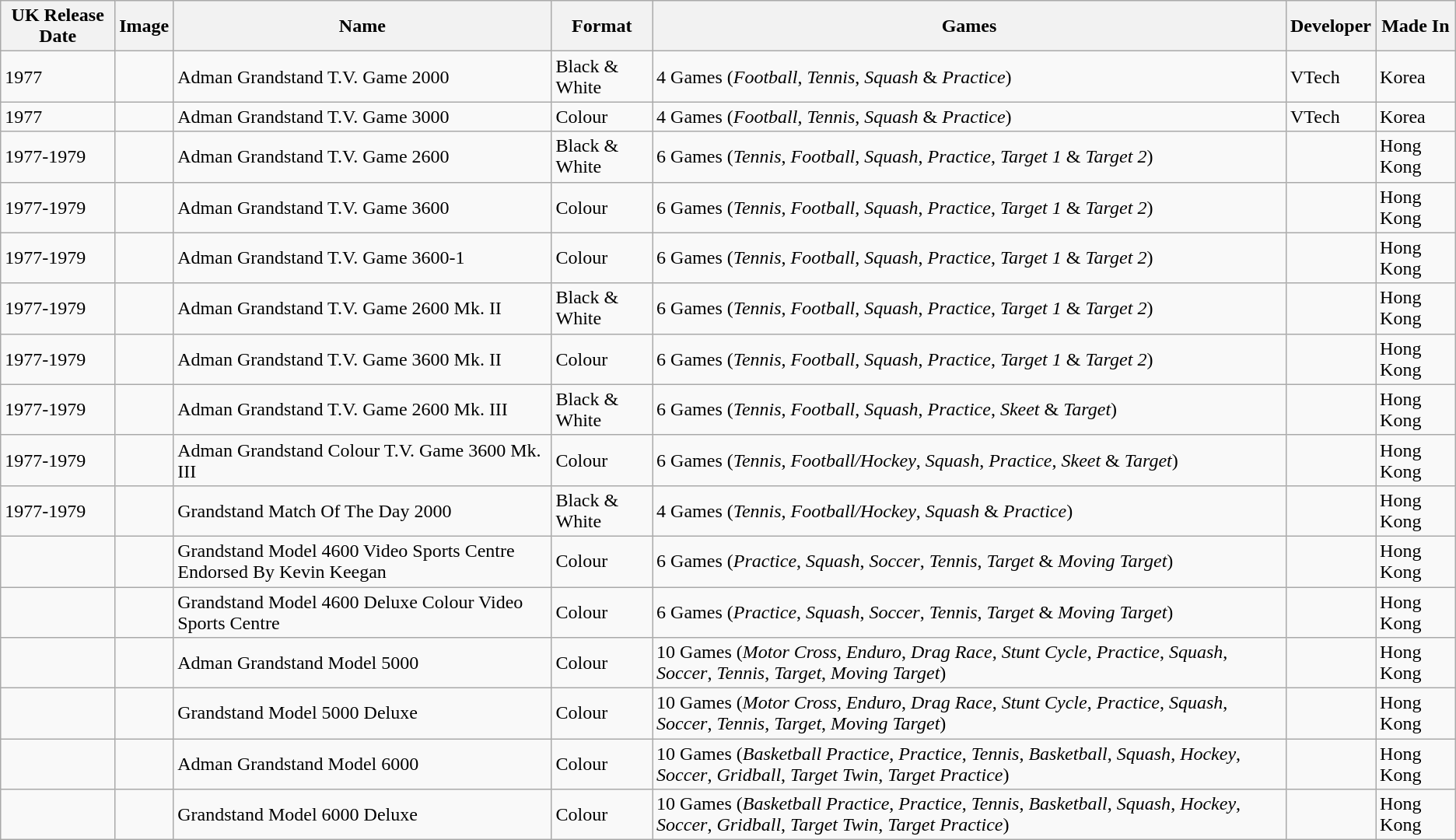<table class="wikitable">
<tr>
<th>UK Release Date</th>
<th>Image</th>
<th>Name</th>
<th>Format</th>
<th>Games</th>
<th>Developer</th>
<th>Made In</th>
</tr>
<tr>
<td>1977</td>
<td></td>
<td>Adman Grandstand T.V. Game 2000</td>
<td>Black & White</td>
<td>4 Games (<em>Football</em>, <em>Tennis</em>, <em>Squash</em> & <em>Practice</em>)</td>
<td>VTech</td>
<td>Korea</td>
</tr>
<tr>
<td>1977</td>
<td></td>
<td>Adman Grandstand T.V. Game 3000</td>
<td>Colour</td>
<td>4 Games (<em>Football</em>, <em>Tennis</em>, <em>Squash</em> & <em>Practice</em>)</td>
<td>VTech</td>
<td>Korea</td>
</tr>
<tr>
<td>1977-1979</td>
<td></td>
<td>Adman Grandstand T.V. Game 2600</td>
<td>Black & White</td>
<td>6 Games (<em>Tennis</em>, <em>Football</em>, <em>Squash</em>, <em>Practice</em>, <em>Target 1</em> & <em>Target 2</em>)</td>
<td></td>
<td>Hong Kong</td>
</tr>
<tr>
<td>1977-1979</td>
<td></td>
<td>Adman Grandstand T.V. Game 3600</td>
<td>Colour</td>
<td>6 Games (<em>Tennis</em>, <em>Football</em>, <em>Squash</em>, <em>Practice</em>, <em>Target 1</em> & <em>Target 2</em>)</td>
<td></td>
<td>Hong Kong</td>
</tr>
<tr>
<td>1977-1979</td>
<td></td>
<td>Adman Grandstand T.V. Game 3600-1</td>
<td>Colour</td>
<td>6 Games (<em>Tennis</em>, <em>Football</em>, <em>Squash</em>, <em>Practice</em>, <em>Target 1</em> & <em>Target 2</em>)</td>
<td></td>
<td>Hong Kong</td>
</tr>
<tr>
<td>1977-1979</td>
<td></td>
<td>Adman Grandstand T.V. Game 2600 Mk. II</td>
<td>Black & White</td>
<td>6 Games (<em>Tennis</em>, <em>Football</em>, <em>Squash</em>, <em>Practice</em>, <em>Target 1</em> & <em>Target 2</em>)</td>
<td></td>
<td>Hong Kong</td>
</tr>
<tr>
<td>1977-1979</td>
<td></td>
<td>Adman Grandstand T.V. Game 3600 Mk. II</td>
<td>Colour</td>
<td>6 Games (<em>Tennis</em>, <em>Football</em>, <em>Squash</em>, <em>Practice</em>, <em>Target 1</em> & <em>Target 2</em>)</td>
<td></td>
<td>Hong Kong</td>
</tr>
<tr>
<td>1977-1979</td>
<td></td>
<td>Adman Grandstand T.V. Game 2600 Mk. III</td>
<td>Black & White</td>
<td>6 Games (<em>Tennis</em>, <em>Football</em>, <em>Squash</em>, <em>Practice</em>, <em>Skeet</em> & <em>Target</em>)</td>
<td></td>
<td>Hong Kong</td>
</tr>
<tr>
<td>1977-1979</td>
<td></td>
<td>Adman Grandstand Colour T.V. Game 3600 Mk. III</td>
<td>Colour</td>
<td>6 Games (<em>Tennis</em>, <em>Football/Hockey</em>, <em>Squash</em>, <em>Practice</em>, <em>Skeet</em> & <em>Target</em>)</td>
<td></td>
<td>Hong Kong</td>
</tr>
<tr>
<td>1977-1979</td>
<td></td>
<td>Grandstand Match Of The Day 2000</td>
<td>Black & White</td>
<td>4 Games (<em>Tennis</em>, <em>Football/Hockey</em>, <em>Squash</em> & <em>Practice</em>)</td>
<td></td>
<td>Hong Kong</td>
</tr>
<tr>
<td></td>
<td></td>
<td>Grandstand Model 4600 Video Sports Centre Endorsed By Kevin Keegan</td>
<td>Colour</td>
<td>6 Games (<em>Practice</em>, <em>Squash</em>, <em>Soccer</em>, <em>Tennis</em>, <em>Target</em> & <em>Moving Target</em>)</td>
<td></td>
<td>Hong Kong</td>
</tr>
<tr>
<td></td>
<td></td>
<td>Grandstand Model 4600 Deluxe Colour Video Sports Centre</td>
<td>Colour</td>
<td>6 Games (<em>Practice</em>, <em>Squash</em>, <em>Soccer</em>, <em>Tennis</em>, <em>Target</em> & <em>Moving Target</em>)</td>
<td></td>
<td>Hong Kong</td>
</tr>
<tr>
<td></td>
<td></td>
<td>Adman Grandstand Model 5000</td>
<td>Colour</td>
<td>10 Games (<em>Motor Cross</em>, <em>Enduro</em>, <em>Drag Race</em>, <em>Stunt Cycle</em>, <em>Practice</em>, <em>Squash</em>, <em>Soccer</em>, <em>Tennis</em>, <em>Target</em>, <em>Moving Target</em>)</td>
<td></td>
<td>Hong Kong</td>
</tr>
<tr>
<td></td>
<td></td>
<td>Grandstand Model 5000 Deluxe</td>
<td>Colour</td>
<td>10 Games (<em>Motor Cross</em>, <em>Enduro</em>, <em>Drag Race</em>, <em>Stunt Cycle</em>, <em>Practice</em>, <em>Squash</em>, <em>Soccer</em>, <em>Tennis</em>, <em>Target</em>, <em>Moving Target</em>)</td>
<td></td>
<td>Hong Kong</td>
</tr>
<tr>
<td></td>
<td></td>
<td>Adman Grandstand Model 6000</td>
<td>Colour</td>
<td>10 Games (<em>Basketball Practice</em>, <em>Practice</em>, <em>Tennis</em>, <em>Basketball</em>, <em>Squash</em>, <em>Hockey</em>, <em>Soccer</em>, <em>Gridball</em>, <em>Target Twin</em>, <em>Target Practice</em>)</td>
<td></td>
<td>Hong Kong</td>
</tr>
<tr>
<td></td>
<td></td>
<td>Grandstand Model 6000 Deluxe</td>
<td>Colour</td>
<td>10 Games (<em>Basketball Practice</em>, <em>Practice</em>, <em>Tennis</em>, <em>Basketball</em>, <em>Squash</em>, <em>Hockey</em>, <em>Soccer</em>, <em>Gridball</em>, <em>Target Twin</em>, <em>Target Practice</em>)</td>
<td></td>
<td>Hong Kong</td>
</tr>
</table>
